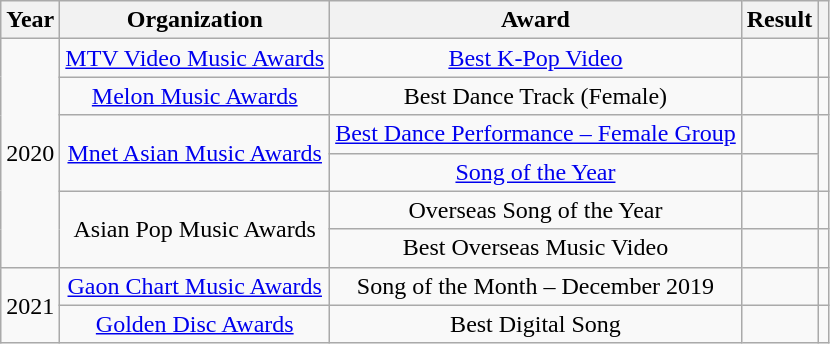<table class="wikitable sortable plainrowheaders" style="text-align:center">
<tr>
<th scope="col">Year</th>
<th scope="col">Organization</th>
<th scope="col">Award</th>
<th scope="col">Result</th>
<th class="unsortable"></th>
</tr>
<tr>
<td rowspan="6">2020</td>
<td><a href='#'>MTV Video Music Awards</a></td>
<td><a href='#'>Best K-Pop Video</a></td>
<td></td>
<td></td>
</tr>
<tr>
<td><a href='#'>Melon Music Awards</a></td>
<td>Best Dance Track (Female)</td>
<td></td>
<td></td>
</tr>
<tr>
<td rowspan="2"><a href='#'>Mnet Asian Music Awards</a></td>
<td><a href='#'>Best Dance Performance – Female Group</a></td>
<td></td>
<td rowspan="2"></td>
</tr>
<tr>
<td><a href='#'>Song of the Year</a></td>
<td></td>
</tr>
<tr>
<td rowspan="2">Asian Pop Music Awards</td>
<td>Overseas Song of the Year</td>
<td></td>
<td></td>
</tr>
<tr>
<td>Best Overseas Music Video</td>
<td></td>
<td></td>
</tr>
<tr>
<td rowspan="2">2021</td>
<td><a href='#'>Gaon Chart Music Awards</a></td>
<td>Song of the Month – December 2019</td>
<td></td>
<td></td>
</tr>
<tr>
<td><a href='#'>Golden Disc Awards</a></td>
<td>Best Digital Song</td>
<td></td>
<td></td>
</tr>
</table>
